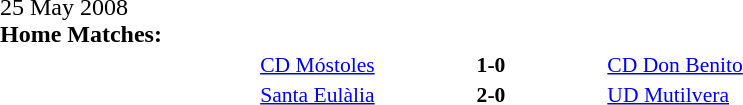<table width=100% cellspacing=1>
<tr>
<th width=20%></th>
<th width=12%></th>
<th width=20%></th>
<th></th>
</tr>
<tr>
<td>25 May 2008<br><strong>Home Matches:</strong></td>
</tr>
<tr style=font-size:90%>
<td align=right><a href='#'>CD Móstoles</a></td>
<td align=center><strong>1-0</strong></td>
<td><a href='#'>CD Don Benito</a></td>
</tr>
<tr style=font-size:90%>
<td align=right><a href='#'>Santa Eulàlia</a></td>
<td align=center><strong>2-0</strong></td>
<td><a href='#'>UD Mutilvera</a></td>
</tr>
</table>
